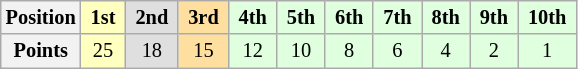<table class="wikitable" style="font-size:85%; text-align:center">
<tr>
<th>Position</th>
<td style="background:#FFFFBF;"> <strong>1st</strong> </td>
<td style="background:#DFDFDF;"> <strong>2nd</strong> </td>
<td style="background:#FFDF9F;"> <strong>3rd</strong> </td>
<td style="background:#DFFFDF;"> <strong>4th</strong> </td>
<td style="background:#DFFFDF;"> <strong>5th</strong> </td>
<td style="background:#DFFFDF;"> <strong>6th</strong> </td>
<td style="background:#DFFFDF;"> <strong>7th</strong> </td>
<td style="background:#DFFFDF;"> <strong>8th</strong> </td>
<td style="background:#DFFFDF;"> <strong>9th</strong> </td>
<td style="background:#DFFFDF;"> <strong>10th</strong> </td>
</tr>
<tr>
<th>Points</th>
<td style="background:#FFFFBF;">25</td>
<td style="background:#DFDFDF;">18</td>
<td style="background:#FFDF9F;">15</td>
<td style="background:#DFFFDF;">12</td>
<td style="background:#DFFFDF;">10</td>
<td style="background:#DFFFDF;">8</td>
<td style="background:#DFFFDF;">6</td>
<td style="background:#DFFFDF;">4</td>
<td style="background:#DFFFDF;">2</td>
<td style="background:#DFFFDF;">1</td>
</tr>
</table>
